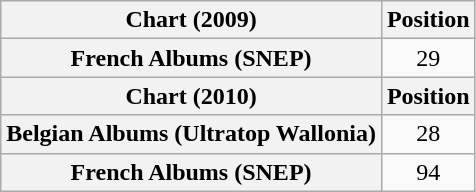<table class="wikitable sortable plainrowheaders" style="text-align:center">
<tr>
<th scope="col">Chart (2009)</th>
<th scope="col">Position</th>
</tr>
<tr>
<th scope="row">French Albums (SNEP)</th>
<td>29</td>
</tr>
<tr>
<th scope="col">Chart (2010)</th>
<th scope="col">Position</th>
</tr>
<tr>
<th scope="row">Belgian Albums (Ultratop Wallonia)</th>
<td>28</td>
</tr>
<tr>
<th scope="row">French Albums (SNEP)</th>
<td>94</td>
</tr>
</table>
